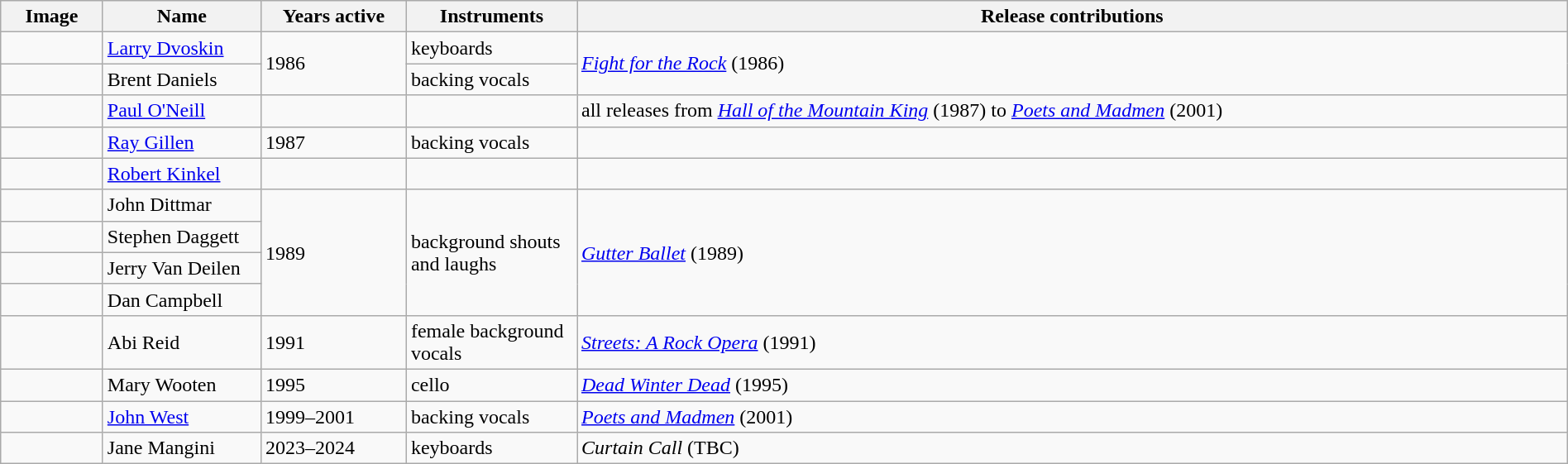<table class="wikitable" width="100%" border="1">
<tr>
<th width="75">Image</th>
<th width="120">Name</th>
<th width="110">Years active</th>
<th width="130">Instruments</th>
<th>Release contributions</th>
</tr>
<tr>
<td></td>
<td><a href='#'>Larry Dvoskin</a></td>
<td rowspan="2">1986</td>
<td>keyboards</td>
<td rowspan="2"><em><a href='#'>Fight for the Rock</a></em> (1986)</td>
</tr>
<tr>
<td></td>
<td>Brent Daniels</td>
<td>backing vocals</td>
</tr>
<tr>
<td></td>
<td><a href='#'>Paul O'Neill</a></td>
<td></td>
<td></td>
<td>all releases from <em><a href='#'>Hall of the Mountain King</a></em> (1987)  to <em><a href='#'>Poets and Madmen</a></em> (2001)</td>
</tr>
<tr>
<td></td>
<td><a href='#'>Ray Gillen</a></td>
<td>1987 </td>
<td>backing vocals</td>
<td></td>
</tr>
<tr>
<td></td>
<td><a href='#'>Robert Kinkel</a></td>
<td></td>
<td></td>
<td></td>
</tr>
<tr>
<td></td>
<td>John Dittmar</td>
<td rowspan="4">1989</td>
<td rowspan="4">background shouts and laughs</td>
<td rowspan="4"><em><a href='#'>Gutter Ballet</a></em> (1989)</td>
</tr>
<tr>
<td></td>
<td>Stephen Daggett</td>
</tr>
<tr>
<td></td>
<td>Jerry Van Deilen</td>
</tr>
<tr>
<td></td>
<td>Dan Campbell</td>
</tr>
<tr>
<td></td>
<td>Abi Reid</td>
<td>1991</td>
<td>female background vocals</td>
<td><em><a href='#'>Streets: A Rock Opera</a></em> (1991)</td>
</tr>
<tr>
<td></td>
<td>Mary Wooten</td>
<td>1995</td>
<td>cello</td>
<td><em><a href='#'>Dead Winter Dead</a></em> (1995)</td>
</tr>
<tr>
<td></td>
<td><a href='#'>John West</a></td>
<td>1999–2001</td>
<td>backing vocals</td>
<td><em><a href='#'>Poets and Madmen</a></em> (2001)</td>
</tr>
<tr>
<td></td>
<td>Jane Mangini</td>
<td>2023–2024</td>
<td>keyboards</td>
<td><em>Curtain Call</em> (TBC)</td>
</tr>
</table>
